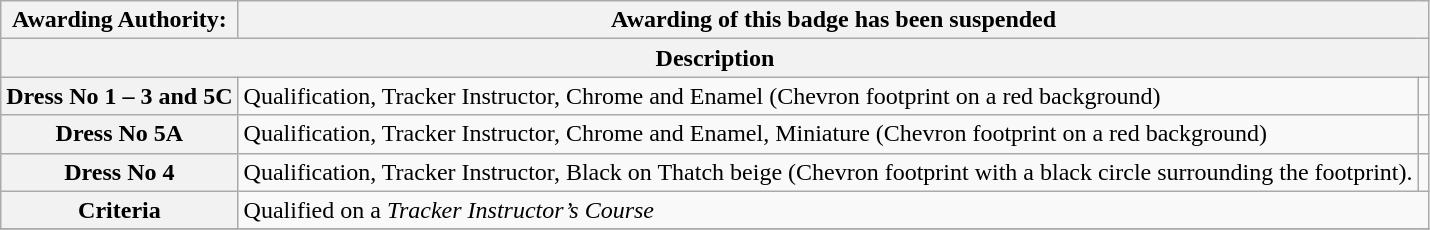<table class=wikitable style="text-align: left;">
<tr>
<th><strong>Awarding Authority</strong>:</th>
<th colspan="2">Awarding of this badge has been suspended</th>
</tr>
<tr>
<th colspan="3">Description</th>
</tr>
<tr>
<th>Dress No 1 – 3 and 5C</th>
<td>Qualification, Tracker Instructor, Chrome and Enamel (Chevron footprint on a red background)</td>
<td></td>
</tr>
<tr>
<th>Dress No 5A</th>
<td>Qualification, Tracker Instructor, Chrome and Enamel, Miniature (Chevron footprint on a red background)</td>
<td></td>
</tr>
<tr>
<th>Dress No 4</th>
<td>Qualification, Tracker Instructor, Black on Thatch beige (Chevron footprint with a black circle surrounding the footprint).</td>
<td></td>
</tr>
<tr>
<th>Criteria</th>
<td colspan="2">Qualified on a <em>Tracker Instructor’s Course</em></td>
</tr>
<tr>
</tr>
</table>
